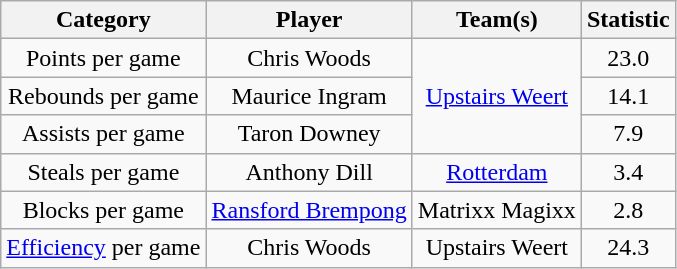<table class="wikitable" style="text-align:center;">
<tr>
<th>Category</th>
<th>Player</th>
<th>Team(s)</th>
<th>Statistic</th>
</tr>
<tr>
<td>Points per game</td>
<td>Chris Woods</td>
<td rowspan="3"><a href='#'>Upstairs Weert</a></td>
<td>23.0</td>
</tr>
<tr>
<td>Rebounds per game</td>
<td>Maurice Ingram</td>
<td>14.1</td>
</tr>
<tr>
<td>Assists per game</td>
<td>Taron Downey</td>
<td>7.9</td>
</tr>
<tr>
<td>Steals per game</td>
<td>Anthony Dill</td>
<td><a href='#'>Rotterdam</a></td>
<td>3.4</td>
</tr>
<tr>
<td>Blocks per game</td>
<td><a href='#'>Ransford Brempong</a></td>
<td>Matrixx Magixx</td>
<td>2.8</td>
</tr>
<tr>
<td><a href='#'>Efficiency</a> per game</td>
<td>Chris Woods</td>
<td>Upstairs Weert</td>
<td>24.3</td>
</tr>
</table>
